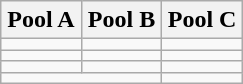<table class="wikitable">
<tr>
<th width=33%>Pool A</th>
<th width=33%>Pool B</th>
<th width=33%>Pool C</th>
</tr>
<tr>
<td></td>
<td></td>
<td></td>
</tr>
<tr>
<td></td>
<td></td>
<td></td>
</tr>
<tr>
<td></td>
<td></td>
<td></td>
</tr>
<tr>
<td colspan=2></td>
<td></td>
</tr>
</table>
